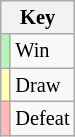<table class="wikitable" style="font-size: 85%">
<tr>
<th colspan="2">Key</th>
</tr>
<tr>
<td bgcolor="#BBF3BB"></td>
<td>Win</td>
</tr>
<tr>
<td bgcolor="#FFFFBB"></td>
<td>Draw</td>
</tr>
<tr>
<td bgcolor="#FFBBBB"></td>
<td>Defeat</td>
</tr>
</table>
